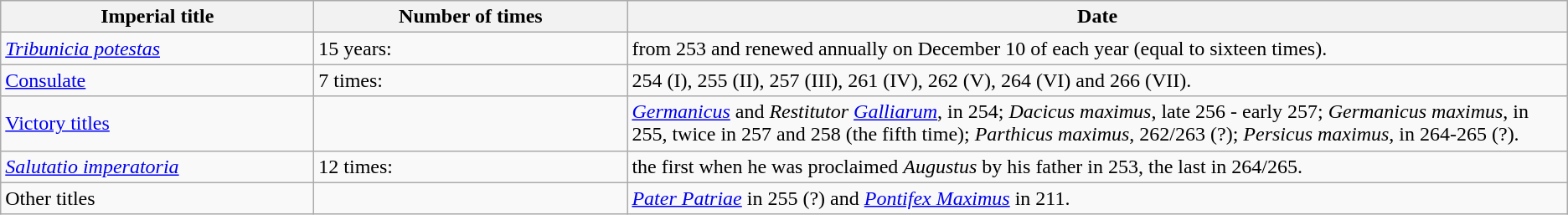<table class="wikitable">
<tr valign="top">
<th width="20%">Imperial title</th>
<th width="20%">Number of times</th>
<th width="60%">Date</th>
</tr>
<tr valign="top">
<td><em><a href='#'>Tribunicia potestas</a></em></td>
<td>15 years:</td>
<td>from 253 and renewed annually on December 10 of each year (equal to sixteen times).</td>
</tr>
<tr>
<td><a href='#'>Consulate</a></td>
<td>7 times:</td>
<td>254 (I), 255 (II), 257 (III), 261 (IV), 262 (V), 264 (VI) and 266 (VII).</td>
</tr>
<tr>
<td><a href='#'>Victory titles</a></td>
<td></td>
<td><em><a href='#'>Germanicus</a></em> and <em>Restitutor <a href='#'>Galliarum</a></em>, in 254; <em>Dacicus maximus</em>, late 256 - early 257; <em>Germanicus maximus</em>, in 255, twice in 257 and 258 (the fifth time); <em>Parthicus maximus</em>, 262/263 (?); <em>Persicus maximus</em>, in 264-265 (?).</td>
</tr>
<tr>
<td><em><a href='#'>Salutatio imperatoria</a></em></td>
<td>12 times:</td>
<td>the first when he was proclaimed <em>Augustus</em> by his father in 253, the last in 264/265.</td>
</tr>
<tr>
<td>Other titles</td>
<td></td>
<td><em><a href='#'>Pater Patriae</a></em> in 255 (?) and <em><a href='#'>Pontifex Maximus</a></em> in 211.</td>
</tr>
</table>
